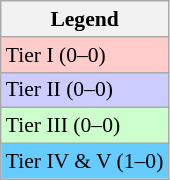<table class="wikitable" style="font-size:90%">
<tr>
<th>Legend</th>
</tr>
<tr>
<td style="background:#fcc;">Tier I (0–0)</td>
</tr>
<tr>
<td style="background:#ccf;">Tier II (0–0)</td>
</tr>
<tr>
<td style="background:#cfc;">Tier III (0–0)</td>
</tr>
<tr>
<td style="background:#6cf;">Tier IV & V (1–0)</td>
</tr>
</table>
